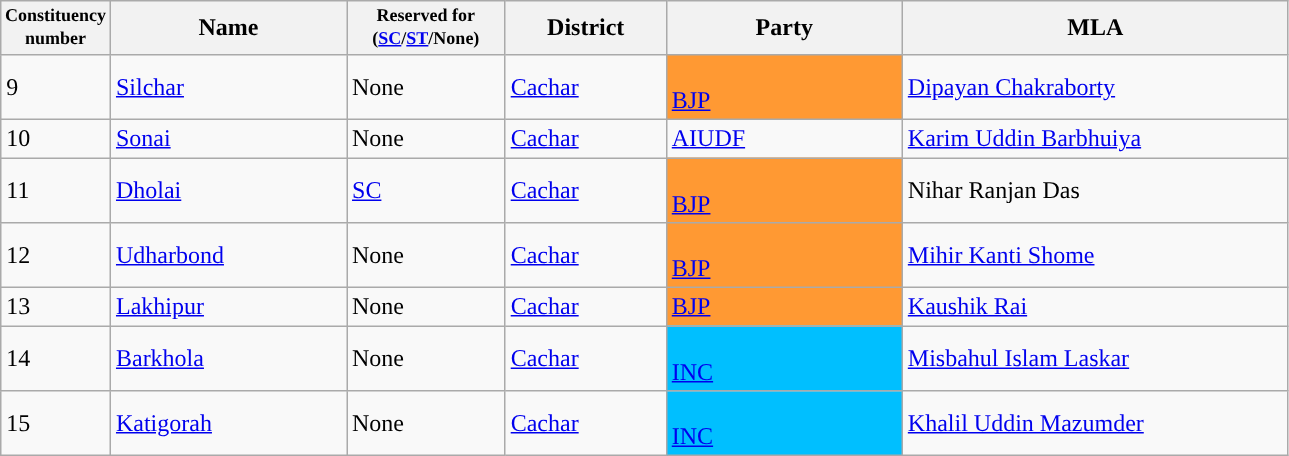<table class="wikitable sortable">
<tr>
<th width="50px" style="font-size:75%">Constituency number</th>
<th width="150px">Name</th>
<th width="100px" style="font-size:75%">Reserved for (<a href='#'>SC</a>/<a href='#'>ST</a>/None)</th>
<th width="100px">District</th>
<th width="150px">Party</th>
<th width="250px">MLA</th>
</tr>
<tr>
<td>9</td>
<td><a href='#'>Silchar</a></td>
<td>None</td>
<td><a href='#'>Cachar</a></td>
<td bgcolor=#FF9933><br><a href='#'>BJP</a></td>
<td><a href='#'>Dipayan Chakraborty</a></td>
</tr>
<tr>
<td>10</td>
<td><a href='#'>Sonai</a></td>
<td>None</td>
<td><a href='#'>Cachar</a></td>
<td><a href='#'><span>AIUDF</span></a></td>
<td><a href='#'>Karim Uddin Barbhuiya</a></td>
</tr>
<tr>
<td>11</td>
<td><a href='#'>Dholai</a></td>
<td><a href='#'>SC</a></td>
<td><a href='#'>Cachar</a></td>
<td bgcolor=#FF9933><br><a href='#'>BJP</a></td>
<td>Nihar Ranjan Das</td>
</tr>
<tr>
<td>12</td>
<td><a href='#'>Udharbond</a></td>
<td>None</td>
<td><a href='#'>Cachar</a></td>
<td bgcolor=#FF9933><br><a href='#'>BJP</a></td>
<td><a href='#'>Mihir Kanti Shome</a></td>
</tr>
<tr>
<td>13</td>
<td><a href='#'>Lakhipur</a></td>
<td>None</td>
<td><a href='#'>Cachar</a></td>
<td bgcolor=#FF9933><a href='#'>BJP</a></td>
<td><a href='#'>Kaushik Rai</a></td>
</tr>
<tr>
<td>14</td>
<td><a href='#'>Barkhola</a></td>
<td>None</td>
<td><a href='#'>Cachar</a></td>
<td bgcolor=#00BFFF><br><a href='#'>INC</a></td>
<td><a href='#'>Misbahul Islam Laskar</a></td>
</tr>
<tr>
<td>15</td>
<td><a href='#'>Katigorah</a></td>
<td>None</td>
<td><a href='#'>Cachar</a></td>
<td bgcolor=#00BFFF><br><a href='#'>INC</a></td>
<td><a href='#'>Khalil Uddin Mazumder</a></td>
</tr>
</table>
